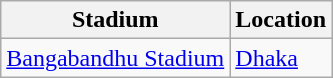<table class="wikitable">
<tr>
<th>Stadium</th>
<th>Location</th>
</tr>
<tr>
<td><a href='#'>Bangabandhu Stadium</a></td>
<td><a href='#'>Dhaka</a></td>
</tr>
</table>
